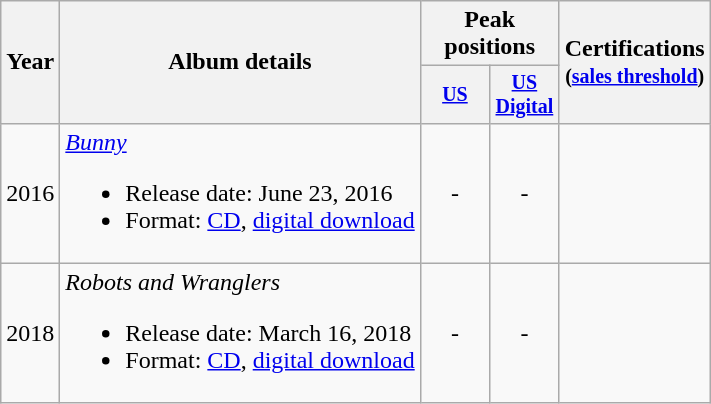<table class="wikitable" style="text-align:center;">
<tr>
<th rowspan="2">Year</th>
<th rowspan="2">Album details</th>
<th colspan="2">Peak positions</th>
<th rowspan="2">Certifications<br><small>(<a href='#'>sales threshold</a>)</small></th>
</tr>
<tr style="font-size:smaller;">
<th style="width:40px;"><a href='#'>US</a></th>
<th style="width:40px;"><a href='#'>US<br>Digital</a></th>
</tr>
<tr>
<td>2016</td>
<td style="text-align:left;"><em><a href='#'>Bunny</a></em><br><ul><li>Release date: June 23, 2016</li><li>Format: <a href='#'>CD</a>, <a href='#'>digital download</a></li></ul></td>
<td>-</td>
<td>-</td>
<td style="text-align:left;"></td>
</tr>
<tr>
<td>2018</td>
<td style="text-align:left;"><em>Robots and Wranglers</em><br><ul><li>Release date: March 16, 2018</li><li>Format: <a href='#'>CD</a>, <a href='#'>digital download</a></li></ul></td>
<td>-</td>
<td>-</td>
<td style="text-align:left;"></td>
</tr>
</table>
